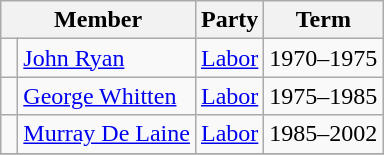<table class="wikitable">
<tr>
<th colspan="2">Member</th>
<th>Party</th>
<th>Term</th>
</tr>
<tr>
<td> </td>
<td><a href='#'>John Ryan</a></td>
<td><a href='#'>Labor</a></td>
<td>1970–1975</td>
</tr>
<tr>
<td> </td>
<td><a href='#'>George Whitten</a></td>
<td><a href='#'>Labor</a></td>
<td>1975–1985</td>
</tr>
<tr>
<td> </td>
<td><a href='#'>Murray De Laine</a></td>
<td><a href='#'>Labor</a></td>
<td>1985–2002</td>
</tr>
<tr>
</tr>
</table>
